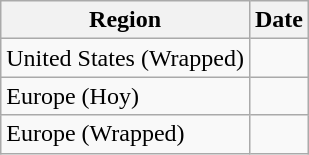<table class="wikitable">
<tr>
<th>Region</th>
<th>Date</th>
</tr>
<tr>
<td>United States (Wrapped)</td>
<td></td>
</tr>
<tr>
<td>Europe (Hoy)</td>
<td></td>
</tr>
<tr>
<td>Europe (Wrapped)</td>
<td></td>
</tr>
</table>
